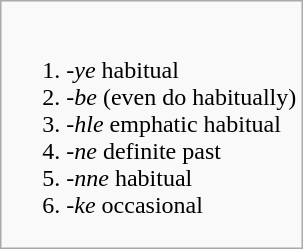<table class = "wikitable">
<tr>
<td><ol><br>	<li> <em>-ye</em> habitual</li>
	<li> <em>-be</em> (even do habitually)</li>
	<li> <em>-hle</em> emphatic habitual</li>
	<li> <em>-ne</em> definite past</li>
	<li> <em>-nne</em> habitual</li>
	<li> <em>-ke</em> occasional</li>
</ol></td>
</tr>
</table>
